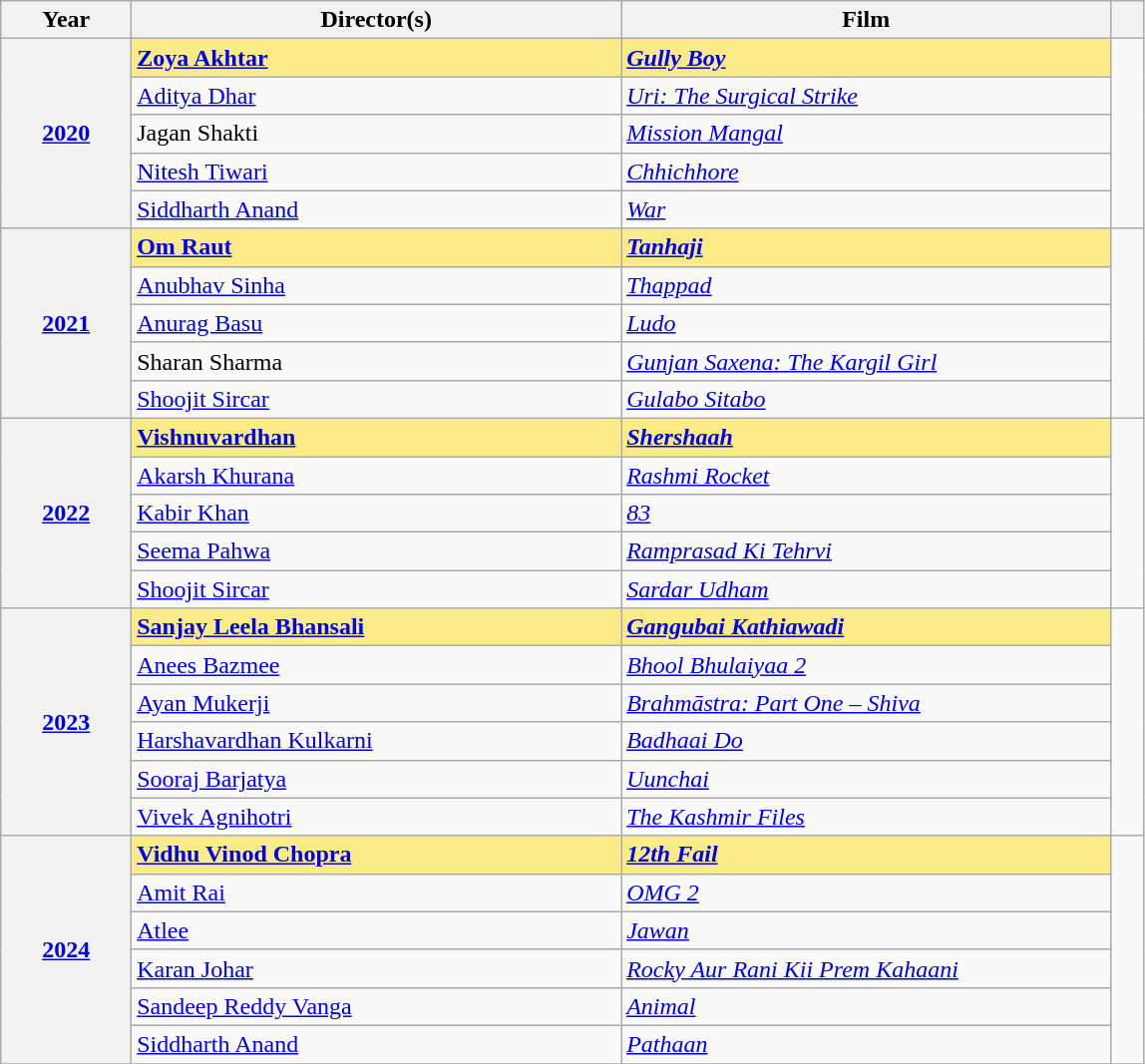<table class="wikitable sortable">
<tr>
<th scope="col" style="width:8%;">Year</th>
<th scope="col" style="width:30%;">Director(s)</th>
<th scope="col" style="width:30%;">Film</th>
<th scope="col" style="width:2%;" class="unsortable"></th>
</tr>
<tr>
<th scope="row" rowspan=5 style="text-align:center;"><a href='#'>2020</a><br></th>
<td style="background:#FAEB86;"><strong><a href='#'>Zoya Akhtar</a></strong></td>
<td style="background:#FAEB86;"><strong><em><a href='#'>Gully Boy</a></em></strong></td>
<td rowspan="5"></td>
</tr>
<tr>
<td><a href='#'>Aditya Dhar</a></td>
<td><em><a href='#'>Uri: The Surgical Strike</a></em></td>
</tr>
<tr>
<td>Jagan Shakti</td>
<td><em><a href='#'>Mission Mangal</a></em></td>
</tr>
<tr>
<td><a href='#'>Nitesh Tiwari</a></td>
<td><em><a href='#'>Chhichhore</a></em></td>
</tr>
<tr>
<td><a href='#'>Siddharth Anand</a></td>
<td><em><a href='#'>War</a></em></td>
</tr>
<tr>
<th scope="row" rowspan=5 style="text-align:center;"><a href='#'>2021</a><br></th>
<td style="background:#FAEB86;"><strong><a href='#'>Om Raut</a></strong></td>
<td style="background:#FAEB86;"><strong><em><a href='#'>Tanhaji</a></em></strong></td>
<td rowspan="5"></td>
</tr>
<tr>
<td><a href='#'>Anubhav Sinha</a></td>
<td><em><a href='#'>Thappad</a></em></td>
</tr>
<tr>
<td><a href='#'>Anurag Basu</a></td>
<td><em><a href='#'>Ludo</a></em></td>
</tr>
<tr>
<td>Sharan Sharma</td>
<td><em><a href='#'>Gunjan Saxena: The Kargil Girl</a></em></td>
</tr>
<tr>
<td><a href='#'>Shoojit Sircar</a></td>
<td><em><a href='#'>Gulabo Sitabo</a></em></td>
</tr>
<tr>
<th scope="row" rowspan=5 style="text-align:center;"><a href='#'>2022</a><br></th>
<td style="background:#FAEB86;"><strong><a href='#'>Vishnuvardhan</a></strong></td>
<td style="background:#FAEB86;"><strong><em><a href='#'>Shershaah</a></em></strong></td>
<td rowspan="5"></td>
</tr>
<tr>
<td><a href='#'>Akarsh Khurana</a></td>
<td><em><a href='#'>Rashmi Rocket</a></em></td>
</tr>
<tr>
<td><a href='#'>Kabir Khan</a></td>
<td><em><a href='#'>83</a></em></td>
</tr>
<tr>
<td><a href='#'>Seema Pahwa</a></td>
<td><em><a href='#'>Ramprasad Ki Tehrvi</a></em></td>
</tr>
<tr>
<td><a href='#'>Shoojit Sircar</a></td>
<td><em><a href='#'>Sardar Udham</a></em></td>
</tr>
<tr>
<th scope="row" rowspan=6 style="text-align:center;"><a href='#'>2023</a><br></th>
<td style="background:#FAEB86;"><strong><a href='#'>Sanjay Leela Bhansali</a></strong></td>
<td style="background:#FAEB86;"><strong><em><a href='#'>Gangubai Kathiawadi</a></em></strong></td>
<td rowspan="6"></td>
</tr>
<tr>
<td><a href='#'>Anees Bazmee</a></td>
<td><em><a href='#'>Bhool Bhulaiyaa 2</a></em></td>
</tr>
<tr>
<td><a href='#'>Ayan Mukerji</a></td>
<td><em><a href='#'>Brahmāstra: Part One – Shiva</a></em></td>
</tr>
<tr>
<td><a href='#'>Harshavardhan Kulkarni</a></td>
<td><em><a href='#'>Badhaai Do</a></em></td>
</tr>
<tr>
<td><a href='#'>Sooraj Barjatya</a></td>
<td><em><a href='#'>Uunchai</a></em></td>
</tr>
<tr>
<td><a href='#'>Vivek Agnihotri</a></td>
<td><em><a href='#'>The Kashmir Files</a></em></td>
</tr>
<tr>
<th scope="row" rowspan=6 style="text-align:center;"><a href='#'>2024</a><br></th>
<td style="background:#FAEB86;"><strong><a href='#'>Vidhu Vinod Chopra</a></strong></td>
<td style="background:#FAEB86;"><strong><em><a href='#'>12th Fail</a></em></strong></td>
<td rowspan="6"></td>
</tr>
<tr>
<td><a href='#'>Amit Rai</a></td>
<td><em><a href='#'>OMG 2</a></em></td>
</tr>
<tr>
<td><a href='#'>Atlee</a></td>
<td><em><a href='#'>Jawan</a></em></td>
</tr>
<tr>
<td><a href='#'>Karan Johar</a></td>
<td><em><a href='#'>Rocky Aur Rani Kii Prem Kahaani</a></em></td>
</tr>
<tr>
<td><a href='#'>Sandeep Reddy Vanga</a></td>
<td><em><a href='#'>Animal</a></em></td>
</tr>
<tr>
<td><a href='#'>Siddharth Anand</a></td>
<td><em><a href='#'>Pathaan</a></em></td>
</tr>
<tr>
</tr>
</table>
